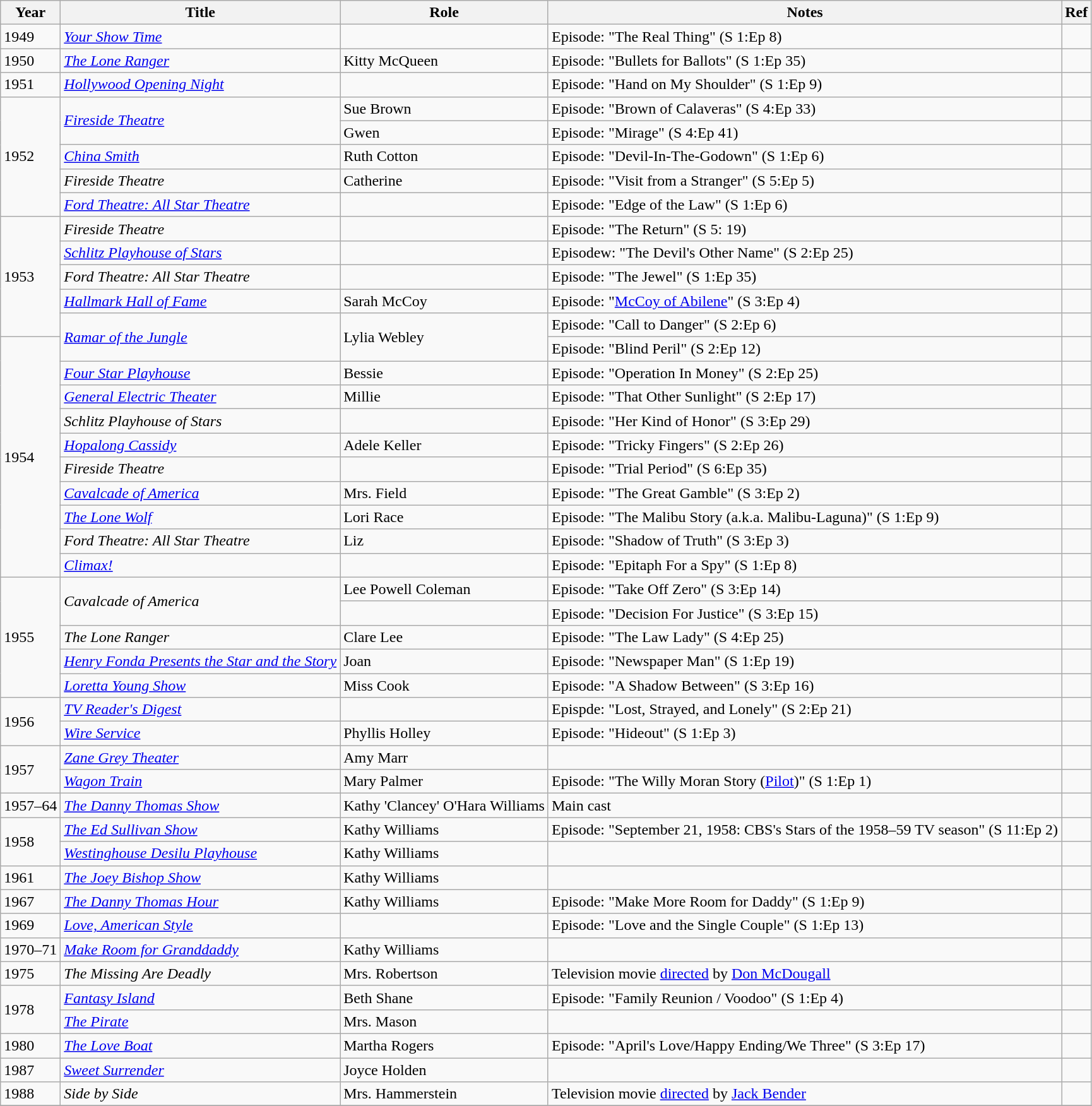<table class="wikitable sortable">
<tr>
<th>Year</th>
<th>Title</th>
<th>Role</th>
<th>Notes</th>
<th>Ref</th>
</tr>
<tr>
<td>1949</td>
<td><em><a href='#'>Your Show Time</a></em></td>
<td></td>
<td>Episode: "The Real Thing" (S 1:Ep 8)</td>
<td></td>
</tr>
<tr>
<td>1950</td>
<td><em><a href='#'>The Lone Ranger</a></em></td>
<td>Kitty McQueen</td>
<td>Episode: "Bullets for Ballots" (S 1:Ep 35)</td>
<td></td>
</tr>
<tr>
<td>1951</td>
<td><em><a href='#'>Hollywood Opening Night</a></em></td>
<td></td>
<td>Episode: "Hand on My Shoulder" (S 1:Ep 9)</td>
<td></td>
</tr>
<tr>
<td rowspan="5">1952</td>
<td rowspan="2"><em><a href='#'>Fireside Theatre</a></em></td>
<td>Sue Brown</td>
<td>Episode: "Brown of Calaveras" (S 4:Ep 33)</td>
<td></td>
</tr>
<tr>
<td>Gwen</td>
<td>Episode: "Mirage" (S 4:Ep 41)</td>
<td></td>
</tr>
<tr>
<td><em><a href='#'>China Smith</a></em></td>
<td>Ruth Cotton</td>
<td>Episode: "Devil-In-The-Godown" (S 1:Ep 6)</td>
<td></td>
</tr>
<tr>
<td><em>Fireside Theatre</em></td>
<td>Catherine</td>
<td>Episode: "Visit from a Stranger" (S 5:Ep 5)</td>
<td></td>
</tr>
<tr>
<td><em><a href='#'>Ford Theatre: All Star Theatre</a></em></td>
<td></td>
<td>Episode: "Edge of the Law" (S 1:Ep 6)</td>
<td></td>
</tr>
<tr>
<td rowspan="5">1953</td>
<td><em>Fireside Theatre</em></td>
<td></td>
<td>Episode: "The Return" (S 5: 19)</td>
<td></td>
</tr>
<tr>
<td><em><a href='#'>Schlitz Playhouse of Stars</a></em></td>
<td></td>
<td>Episodew: "The Devil's Other Name" (S 2:Ep 25)</td>
<td></td>
</tr>
<tr>
<td><em>Ford Theatre: All Star Theatre</em></td>
<td></td>
<td>Episode: "The Jewel" (S 1:Ep 35)</td>
<td></td>
</tr>
<tr>
<td><em><a href='#'>Hallmark Hall of Fame</a></em></td>
<td>Sarah McCoy</td>
<td>Episode: "<a href='#'>McCoy of Abilene</a>" (S 3:Ep 4)</td>
<td></td>
</tr>
<tr>
<td rowspan="2"><em><a href='#'>Ramar of the Jungle</a></em></td>
<td rowspan="2">Lylia Webley</td>
<td>Episode: "Call to Danger" (S 2:Ep 6)</td>
<td></td>
</tr>
<tr>
<td rowspan="10">1954</td>
<td>Episode: "Blind Peril" (S 2:Ep 12)</td>
<td></td>
</tr>
<tr>
<td><em><a href='#'>Four Star Playhouse</a></em></td>
<td>Bessie</td>
<td>Episode: "Operation In Money" (S 2:Ep 25)</td>
<td></td>
</tr>
<tr>
<td><em><a href='#'>General Electric Theater</a></em></td>
<td>Millie</td>
<td>Episode: "That Other Sunlight" (S 2:Ep 17)</td>
<td></td>
</tr>
<tr>
<td><em>Schlitz Playhouse of Stars</em></td>
<td></td>
<td>Episode: "Her Kind of Honor" (S 3:Ep 29)</td>
<td></td>
</tr>
<tr>
<td><em><a href='#'>Hopalong Cassidy</a></em></td>
<td>Adele Keller</td>
<td>Episode: "Tricky Fingers" (S 2:Ep 26)</td>
<td></td>
</tr>
<tr>
<td><em>Fireside Theatre</em></td>
<td></td>
<td>Episode: "Trial Period" (S 6:Ep 35)</td>
<td></td>
</tr>
<tr>
<td><em><a href='#'>Cavalcade of America</a></em></td>
<td>Mrs. Field</td>
<td>Episode: "The Great Gamble" (S 3:Ep 2)</td>
<td></td>
</tr>
<tr>
<td><em><a href='#'>The Lone Wolf</a></em></td>
<td>Lori Race</td>
<td>Episode: "The Malibu Story (a.k.a. Malibu-Laguna)" (S 1:Ep 9)</td>
<td></td>
</tr>
<tr>
<td><em>Ford Theatre: All Star Theatre</em></td>
<td>Liz</td>
<td>Episode: "Shadow of Truth" (S 3:Ep 3)</td>
<td></td>
</tr>
<tr>
<td><em><a href='#'>Climax!</a></em></td>
<td></td>
<td>Episode: "Epitaph For a Spy" (S 1:Ep 8)</td>
<td></td>
</tr>
<tr>
<td rowspan="5">1955</td>
<td rowspan="2"><em>Cavalcade of America</em></td>
<td>Lee Powell Coleman</td>
<td>Episode: "Take Off Zero" (S 3:Ep 14)</td>
<td></td>
</tr>
<tr>
<td></td>
<td>Episode: "Decision For Justice" (S 3:Ep 15)</td>
<td></td>
</tr>
<tr>
<td><em>The Lone Ranger</em></td>
<td>Clare Lee</td>
<td>Episode: "The Law Lady" (S 4:Ep 25)</td>
<td></td>
</tr>
<tr>
<td><em><a href='#'>Henry Fonda Presents the Star and the Story</a></em></td>
<td>Joan</td>
<td>Episode: "Newspaper Man" (S 1:Ep 19)</td>
<td></td>
</tr>
<tr>
<td><em><a href='#'>Loretta Young Show</a></em></td>
<td>Miss Cook</td>
<td>Episode: "A Shadow Between" (S 3:Ep 16)</td>
<td></td>
</tr>
<tr>
<td rowspan="2">1956</td>
<td><em><a href='#'>TV Reader's Digest</a></em></td>
<td></td>
<td>Epispde: "Lost, Strayed, and Lonely" (S 2:Ep 21)</td>
<td></td>
</tr>
<tr>
<td><em><a href='#'>Wire Service</a></em></td>
<td>Phyllis Holley</td>
<td>Episode: "Hideout" (S 1:Ep 3)</td>
<td></td>
</tr>
<tr>
<td rowspan="2">1957</td>
<td><em><a href='#'>Zane Grey Theater</a></em></td>
<td>Amy Marr</td>
<td></td>
<td></td>
</tr>
<tr>
<td><em><a href='#'>Wagon Train</a></em></td>
<td>Mary Palmer</td>
<td>Episode: "The Willy Moran Story (<a href='#'>Pilot</a>)" (S 1:Ep 1)</td>
<td></td>
</tr>
<tr>
<td>1957–64</td>
<td><em><a href='#'>The Danny Thomas Show</a></em></td>
<td>Kathy 'Clancey' O'Hara Williams</td>
<td>Main cast</td>
<td></td>
</tr>
<tr>
<td rowspan="2">1958</td>
<td><em><a href='#'>The Ed Sullivan Show</a></em></td>
<td>Kathy Williams</td>
<td>Episode: "September 21, 1958: CBS's Stars of the 1958–59 TV season" (S 11:Ep 2)</td>
<td></td>
</tr>
<tr>
<td><em><a href='#'>Westinghouse Desilu Playhouse</a></em></td>
<td>Kathy Williams</td>
<td></td>
<td></td>
</tr>
<tr>
<td>1961</td>
<td><em><a href='#'>The Joey Bishop Show</a></em></td>
<td>Kathy Williams</td>
<td></td>
<td></td>
</tr>
<tr>
<td>1967</td>
<td><em><a href='#'>The Danny Thomas Hour</a></em></td>
<td>Kathy Williams</td>
<td>Episode: "Make More Room for Daddy" (S 1:Ep 9)</td>
<td></td>
</tr>
<tr>
<td>1969</td>
<td><em><a href='#'>Love, American Style</a></em></td>
<td></td>
<td>Episode: "Love and the Single Couple" (S 1:Ep 13)</td>
<td></td>
</tr>
<tr>
<td>1970–71</td>
<td><em><a href='#'>Make Room for Granddaddy</a></em></td>
<td>Kathy Williams</td>
<td></td>
<td></td>
</tr>
<tr>
<td>1975</td>
<td><em>The Missing Are Deadly</em></td>
<td>Mrs. Robertson</td>
<td>Television movie <a href='#'>directed</a> by <a href='#'>Don McDougall</a></td>
<td></td>
</tr>
<tr>
<td rowspan="2">1978</td>
<td><em><a href='#'>Fantasy Island</a></em></td>
<td>Beth Shane</td>
<td>Episode: "Family Reunion / Voodoo" (S 1:Ep 4)</td>
<td></td>
</tr>
<tr>
<td><em><a href='#'>The Pirate</a></em></td>
<td>Mrs. Mason</td>
<td></td>
<td></td>
</tr>
<tr>
<td>1980</td>
<td><em><a href='#'>The Love Boat</a></em></td>
<td>Martha Rogers</td>
<td>Episode: "April's Love/Happy Ending/We Three" (S 3:Ep 17)</td>
<td></td>
</tr>
<tr>
<td>1987</td>
<td><em><a href='#'>Sweet Surrender</a></em></td>
<td>Joyce Holden</td>
<td></td>
<td></td>
</tr>
<tr>
<td>1988</td>
<td><em>Side by Side</em></td>
<td>Mrs. Hammerstein</td>
<td>Television movie <a href='#'>directed</a> by <a href='#'>Jack Bender</a></td>
<td></td>
</tr>
<tr>
</tr>
</table>
